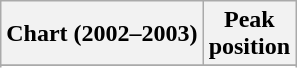<table class="wikitable sortable">
<tr>
<th align="left">Chart (2002–2003)</th>
<th align="center">Peak<br>position</th>
</tr>
<tr>
</tr>
<tr>
</tr>
</table>
